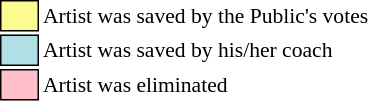<table class="toccolours"style="font-size: 90%; white-space: nowrap;">
<tr>
<td style="background:#fdfc8f; border:1px solid black;">      </td>
<td>Artist was saved by the Public's votes</td>
</tr>
<tr>
<td style="background:#b0e0e6; border:1px solid black;">      </td>
<td>Artist was saved by his/her coach</td>
</tr>
<tr>
<td style="background:pink; border:1px solid black;">      </td>
<td>Artist was eliminated</td>
</tr>
</table>
